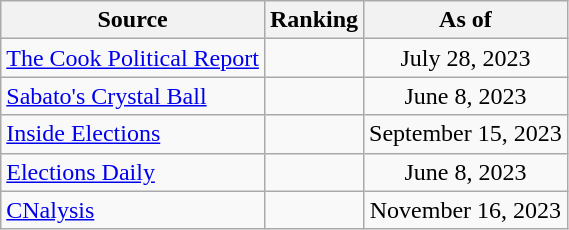<table class="wikitable" style="text-align:center">
<tr>
<th>Source</th>
<th>Ranking</th>
<th>As of</th>
</tr>
<tr>
<td align=left><a href='#'>The Cook Political Report</a></td>
<td></td>
<td>July 28, 2023</td>
</tr>
<tr>
<td align=left><a href='#'>Sabato's Crystal Ball</a></td>
<td></td>
<td>June 8, 2023</td>
</tr>
<tr>
<td align=left><a href='#'>Inside Elections</a></td>
<td></td>
<td>September 15, 2023</td>
</tr>
<tr>
<td align=left><a href='#'>Elections Daily</a></td>
<td></td>
<td>June 8, 2023</td>
</tr>
<tr>
<td align=left><a href='#'>CNalysis</a></td>
<td></td>
<td>November 16, 2023</td>
</tr>
</table>
